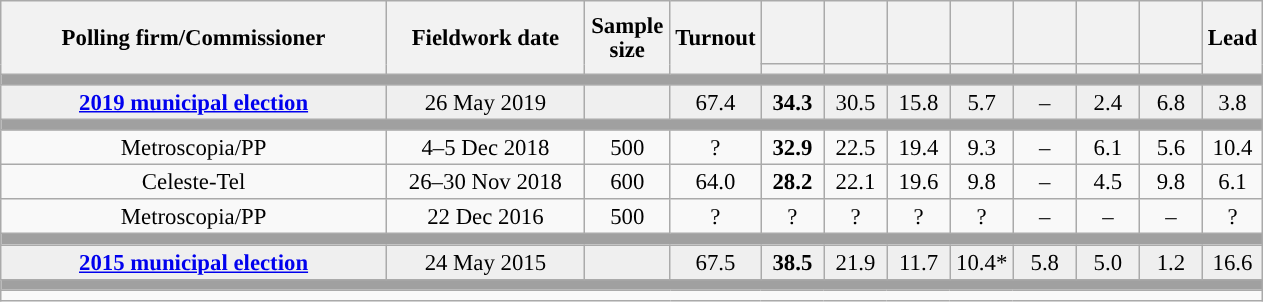<table class="wikitable collapsible collapsed" style="text-align:center; font-size:95%; line-height:16px;">
<tr style="height:42px;">
<th style="width:250px;" rowspan="2">Polling firm/Commissioner</th>
<th style="width:125px;" rowspan="2">Fieldwork date</th>
<th style="width:50px;" rowspan="2">Sample size</th>
<th style="width:45px;" rowspan="2">Turnout</th>
<th style="width:35px;"></th>
<th style="width:35px;"></th>
<th style="width:35px;"></th>
<th style="width:35px;"></th>
<th style="width:35px;"></th>
<th style="width:35px;"></th>
<th style="width:35px;"></th>
<th style="width:30px;" rowspan="2">Lead</th>
</tr>
<tr>
<th style="color:inherit;background:"></th>
<th style="color:inherit;background:"></th>
<th style="color:inherit;background:"></th>
<th style="color:inherit;background:"></th>
<th style="color:inherit;background:"></th>
<th style="color:inherit;background:"></th>
<th style="color:inherit;background:"></th>
</tr>
<tr>
<td colspan="12" style="background:#A0A0A0"></td>
</tr>
<tr style="background:#EFEFEF;">
<td><strong><a href='#'>2019 municipal election</a></strong></td>
<td>26 May 2019</td>
<td></td>
<td>67.4</td>
<td><strong>34.3</strong><br></td>
<td>30.5<br></td>
<td>15.8<br></td>
<td>5.7<br></td>
<td>–</td>
<td>2.4<br></td>
<td>6.8<br></td>
<td style="background:">3.8</td>
</tr>
<tr>
<td colspan="12" style="background:#A0A0A0"></td>
</tr>
<tr>
<td>Metroscopia/PP</td>
<td>4–5 Dec 2018</td>
<td>500</td>
<td>?</td>
<td><strong>32.9</strong><br></td>
<td>22.5<br></td>
<td>19.4<br></td>
<td>9.3<br></td>
<td>–</td>
<td>6.1<br></td>
<td>5.6<br></td>
<td style="background:">10.4</td>
</tr>
<tr>
<td>Celeste-Tel</td>
<td>26–30 Nov 2018</td>
<td>600</td>
<td>64.0</td>
<td><strong>28.2</strong><br></td>
<td>22.1<br></td>
<td>19.6<br></td>
<td>9.8<br></td>
<td>–</td>
<td>4.5<br></td>
<td>9.8<br></td>
<td style="background:">6.1</td>
</tr>
<tr>
<td>Metroscopia/PP</td>
<td>22 Dec 2016</td>
<td>500</td>
<td>?</td>
<td>?<br></td>
<td>?<br></td>
<td>?<br></td>
<td>?<br></td>
<td>–</td>
<td>–</td>
<td>–</td>
<td style="background:">?</td>
</tr>
<tr>
<td colspan="12" style="background:#A0A0A0"></td>
</tr>
<tr style="background:#EFEFEF;">
<td><strong><a href='#'>2015 municipal election</a></strong></td>
<td>24 May 2015</td>
<td></td>
<td>67.5</td>
<td><strong>38.5</strong><br></td>
<td>21.9<br></td>
<td>11.7<br></td>
<td>10.4*<br></td>
<td>5.8<br></td>
<td>5.0<br></td>
<td>1.2<br></td>
<td style="background:">16.6</td>
</tr>
<tr>
<td colspan="12" style="background:#A0A0A0"></td>
</tr>
<tr>
<td align="left" colspan="12"></td>
</tr>
</table>
